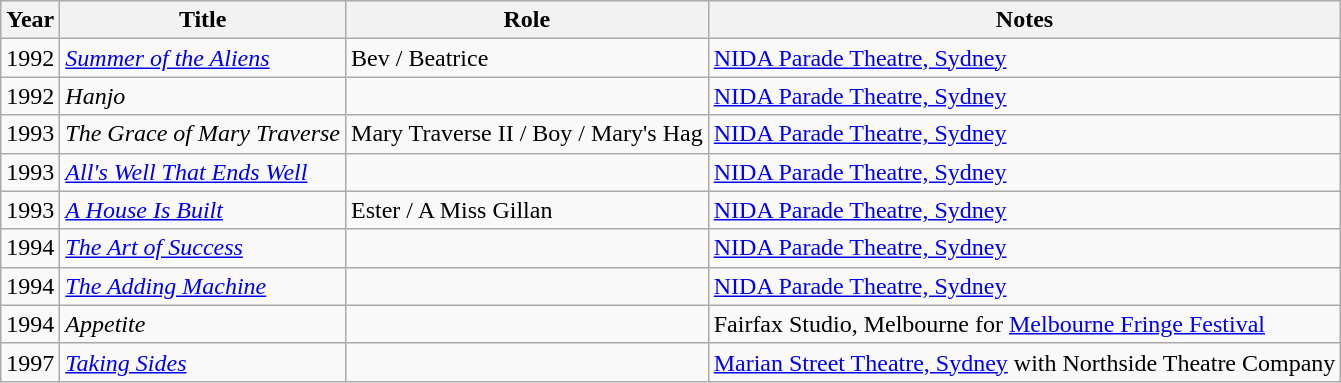<table class="wikitable sortable">
<tr>
<th>Year</th>
<th>Title</th>
<th>Role</th>
<th>Notes</th>
</tr>
<tr>
<td>1992</td>
<td><em><a href='#'>Summer of the Aliens</a></em></td>
<td>Bev / Beatrice</td>
<td><a href='#'>NIDA Parade Theatre, Sydney</a></td>
</tr>
<tr>
<td>1992</td>
<td><em>Hanjo</em></td>
<td></td>
<td><a href='#'>NIDA Parade Theatre, Sydney</a></td>
</tr>
<tr>
<td>1993</td>
<td><em>The Grace of Mary Traverse</em></td>
<td>Mary Traverse II / Boy / Mary's Hag</td>
<td><a href='#'>NIDA Parade Theatre, Sydney</a></td>
</tr>
<tr>
<td>1993</td>
<td><em><a href='#'>All's Well That Ends Well</a></em></td>
<td></td>
<td><a href='#'>NIDA Parade Theatre, Sydney</a></td>
</tr>
<tr>
<td>1993</td>
<td><em><a href='#'>A House Is Built</a></em></td>
<td>Ester / A Miss Gillan</td>
<td><a href='#'>NIDA Parade Theatre, Sydney</a></td>
</tr>
<tr>
<td>1994</td>
<td><em><a href='#'>The Art of Success</a></em></td>
<td></td>
<td><a href='#'>NIDA Parade Theatre, Sydney</a></td>
</tr>
<tr>
<td>1994</td>
<td><em><a href='#'>The Adding Machine</a></em></td>
<td></td>
<td><a href='#'>NIDA Parade Theatre, Sydney</a></td>
</tr>
<tr>
<td>1994</td>
<td><em>Appetite</em></td>
<td></td>
<td>Fairfax Studio, Melbourne for <a href='#'>Melbourne Fringe Festival</a></td>
</tr>
<tr>
<td>1997</td>
<td><em><a href='#'>Taking Sides</a></em></td>
<td></td>
<td><a href='#'>Marian Street Theatre, Sydney</a> with Northside Theatre Company</td>
</tr>
</table>
